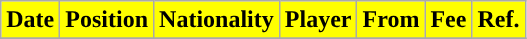<table class="wikitable" style="text-align:center;">
<tr>
<th style="background:#FFFF00; color:#000000; ">Date</th>
<th style="background:#FFFF00; color:#000000; ">Position</th>
<th style="background:#FFFF00; color:#000000; ">Nationality</th>
<th style="background:#FFFF00; color:#000000; ">Player</th>
<th style="background:#FFFF00; color:#000000; ">From</th>
<th style="background:#FFFF00; color:#000000; ">Fee</th>
<th style="background:#FFFF00; color:#000000; ">Ref.</th>
</tr>
<tr>
</tr>
</table>
